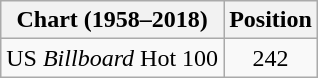<table class="wikitable plainrowheaders">
<tr>
<th>Chart (1958–2018)</th>
<th>Position</th>
</tr>
<tr>
<td>US <em>Billboard</em> Hot 100</td>
<td style="text-align:center;">242</td>
</tr>
</table>
